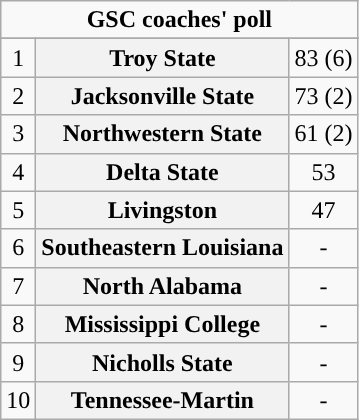<table class="wikitable" style="display: inline-table;">
<tr>
<td align="center" Colspan="3"><strong>GSC coaches' poll</strong></td>
</tr>
<tr align="center">
</tr>
<tr align="center">
<td>1</td>
<th>Troy State</th>
<td>83 (6)</td>
</tr>
<tr align="center">
<td>2</td>
<th>Jacksonville State</th>
<td>73 (2)</td>
</tr>
<tr align="center">
<td>3</td>
<th>Northwestern State</th>
<td>61 (2)</td>
</tr>
<tr align="center">
<td>4</td>
<th>Delta State</th>
<td>53</td>
</tr>
<tr align="center">
<td>5</td>
<th>Livingston</th>
<td>47</td>
</tr>
<tr align="center">
<td>6</td>
<th>Southeastern Louisiana</th>
<td>-</td>
</tr>
<tr align="center">
<td>7</td>
<th><strong>North Alabama</strong></th>
<td>-</td>
</tr>
<tr align="center">
<td>8</td>
<th>Mississippi College</th>
<td>-</td>
</tr>
<tr align="center">
<td>9</td>
<th>Nicholls State</th>
<td>-</td>
</tr>
<tr align="center">
<td>10</td>
<th>Tennessee-Martin</th>
<td>-</td>
</tr>
</table>
